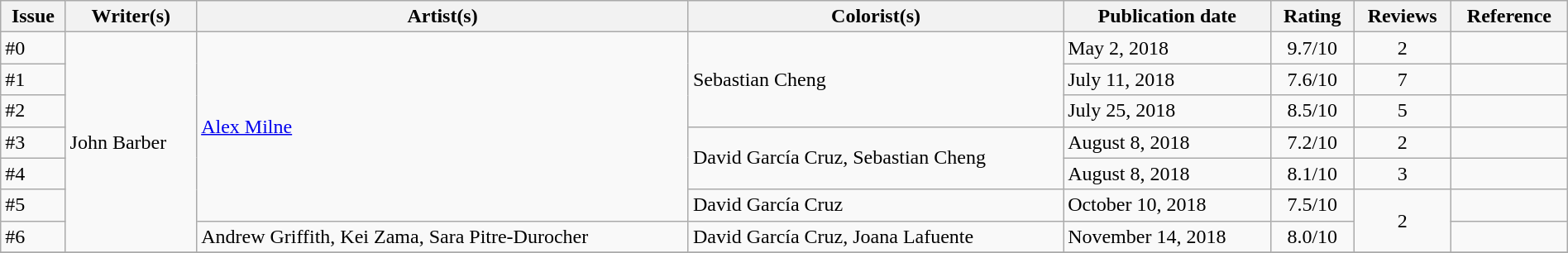<table class="wikitable" style="width:100%;">
<tr>
<th>Issue</th>
<th>Writer(s)</th>
<th>Artist(s)</th>
<th>Colorist(s)</th>
<th>Publication date</th>
<th>Rating</th>
<th>Reviews</th>
<th>Reference</th>
</tr>
<tr>
<td align="left">#0</td>
<td rowspan="7" align="left">John Barber</td>
<td rowspan="6" align="left"><a href='#'>Alex Milne</a></td>
<td rowspan="3" align="left">Sebastian Cheng</td>
<td align="left">May 2, 2018</td>
<td align="center">9.7/10</td>
<td align="center">2</td>
<td align="center"></td>
</tr>
<tr>
<td align="left">#1</td>
<td align="left">July 11, 2018</td>
<td align="center">7.6/10</td>
<td align="center">7</td>
<td align="center"></td>
</tr>
<tr>
<td align="left">#2</td>
<td align="left">July 25, 2018</td>
<td align="center">8.5/10</td>
<td align="center">5</td>
<td align="center"></td>
</tr>
<tr>
<td align="left">#3</td>
<td rowspan="2" align="left">David García Cruz, Sebastian Cheng</td>
<td align="left">August 8, 2018</td>
<td align="center">7.2/10</td>
<td align="center">2</td>
<td align="center"></td>
</tr>
<tr>
<td align="left">#4</td>
<td align="left">August 8, 2018</td>
<td align="center">8.1/10</td>
<td align="center">3</td>
<td align="center"></td>
</tr>
<tr>
<td align="left">#5</td>
<td align="left">David García Cruz</td>
<td align="left">October 10, 2018</td>
<td align="center">7.5/10</td>
<td rowspan="2" align="center">2</td>
<td align="center"></td>
</tr>
<tr>
<td align="left">#6</td>
<td align="left">Andrew Griffith, Kei Zama, Sara Pitre-Durocher</td>
<td align="left">David García Cruz, Joana Lafuente</td>
<td align="left">November 14, 2018</td>
<td align="center">8.0/10</td>
<td align="center"></td>
</tr>
<tr>
</tr>
</table>
